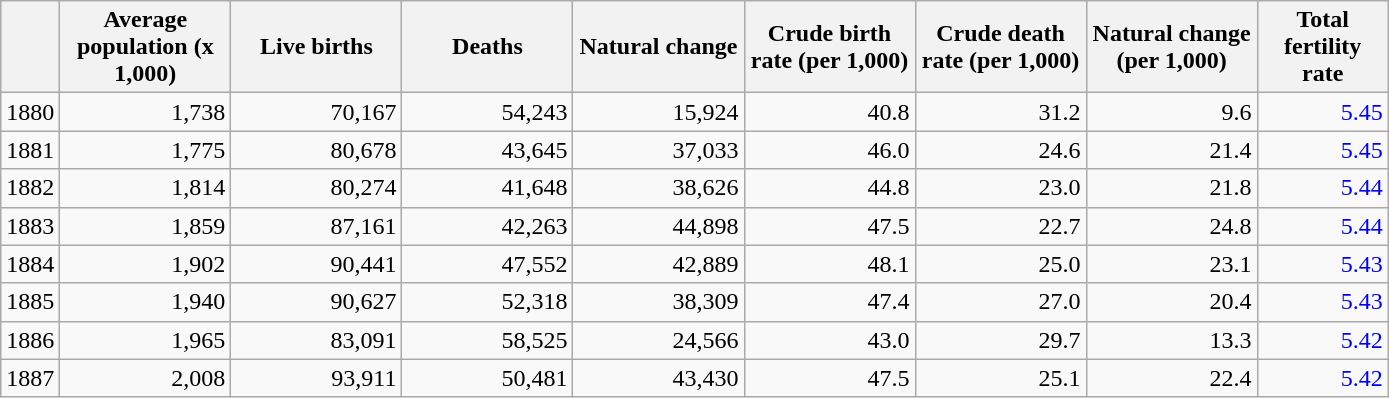<table class="wikitable">
<tr>
<th></th>
<th style="width:80pt;">Average population (x 1,000)</th>
<th style="width:80pt;">Live births</th>
<th style="width:80pt;">Deaths</th>
<th style="width:80pt;">Natural change</th>
<th style="width:80pt;">Crude birth rate (per 1,000)</th>
<th style="width:80pt;">Crude death rate (per 1,000)</th>
<th style="width:80pt;">Natural change (per 1,000)</th>
<th style="width:60pt;">Total fertility rate</th>
</tr>
<tr>
<td>1880</td>
<td style="text-align:right;">1,738</td>
<td style="text-align:right;">70,167</td>
<td style="text-align:right;">54,243</td>
<td style="text-align:right;">15,924</td>
<td style="text-align:right;">40.8</td>
<td style="text-align:right;">31.2</td>
<td style="text-align:right;">9.6</td>
<td style="text-align:right;color:blue;">5.45</td>
</tr>
<tr>
<td>1881</td>
<td style="text-align:right;">1,775</td>
<td style="text-align:right;">80,678</td>
<td style="text-align:right;">43,645</td>
<td style="text-align:right;">37,033</td>
<td style="text-align:right;">46.0</td>
<td style="text-align:right;">24.6</td>
<td style="text-align:right;">21.4</td>
<td style="text-align:right;color:blue;">5.45</td>
</tr>
<tr>
<td>1882</td>
<td style="text-align:right;">1,814</td>
<td style="text-align:right;">80,274</td>
<td style="text-align:right;">41,648</td>
<td style="text-align:right;">38,626</td>
<td style="text-align:right;">44.8</td>
<td style="text-align:right;">23.0</td>
<td style="text-align:right;">21.8</td>
<td style="text-align:right;color:blue;">5.44</td>
</tr>
<tr>
<td>1883</td>
<td style="text-align:right;">1,859</td>
<td style="text-align:right;">87,161</td>
<td style="text-align:right;">42,263</td>
<td style="text-align:right;">44,898</td>
<td style="text-align:right;">47.5</td>
<td style="text-align:right;">22.7</td>
<td style="text-align:right;">24.8</td>
<td style="text-align:right;color:blue;">5.44</td>
</tr>
<tr>
<td>1884</td>
<td style="text-align:right;">1,902</td>
<td style="text-align:right;">90,441</td>
<td style="text-align:right;">47,552</td>
<td style="text-align:right;">42,889</td>
<td style="text-align:right;">48.1</td>
<td style="text-align:right;">25.0</td>
<td style="text-align:right;">23.1</td>
<td style="text-align:right;color:blue;">5.43</td>
</tr>
<tr>
<td>1885</td>
<td style="text-align:right;">1,940</td>
<td style="text-align:right;">90,627</td>
<td style="text-align:right;">52,318</td>
<td style="text-align:right;">38,309</td>
<td style="text-align:right;">47.4</td>
<td style="text-align:right;">27.0</td>
<td style="text-align:right;">20.4</td>
<td style="text-align:right;color:blue;">5.43</td>
</tr>
<tr>
<td>1886</td>
<td style="text-align:right;">1,965</td>
<td style="text-align:right;">83,091</td>
<td style="text-align:right;">58,525</td>
<td style="text-align:right;">24,566</td>
<td style="text-align:right;">43.0</td>
<td style="text-align:right;">29.7</td>
<td style="text-align:right;">13.3</td>
<td style="text-align:right;color:blue;">5.42</td>
</tr>
<tr>
<td>1887</td>
<td style="text-align:right;">2,008</td>
<td style="text-align:right;">93,911</td>
<td style="text-align:right;">50,481</td>
<td style="text-align:right;">43,430</td>
<td style="text-align:right;">47.5</td>
<td style="text-align:right;">25.1</td>
<td style="text-align:right;">22.4</td>
<td style="text-align:right;color:blue;">5.42</td>
</tr>
</table>
